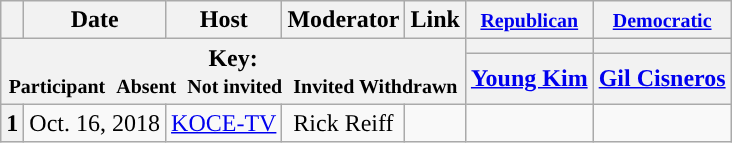<table class="wikitable" style="text-align:center;">
<tr>
<th scope="col"></th>
<th scope="col">Date</th>
<th scope="col">Host</th>
<th scope="col">Moderator</th>
<th scope="col">Link</th>
<th scope="col"><small><a href='#'>Republican</a></small></th>
<th scope="col"><small><a href='#'>Democratic</a></small></th>
</tr>
<tr>
<th colspan="5" rowspan="2">Key:<br> <small>Participant </small>  <small>Absent </small>  <small>Not invited </small>  <small>Invited  Withdrawn</small></th>
<th scope="col" style="background:"></th>
<th scope="col" style="background:"></th>
</tr>
<tr>
<th scope="col"><a href='#'>Young Kim</a></th>
<th scope="col"><a href='#'>Gil Cisneros</a></th>
</tr>
<tr>
<th>1</th>
<td style="white-space:nowrap;">Oct. 16, 2018</td>
<td style="white-space:nowrap;"><a href='#'>KOCE-TV</a></td>
<td style="white-space:nowrap;">Rick Reiff</td>
<td style="white-space:nowrap;"></td>
<td></td>
<td></td>
</tr>
</table>
